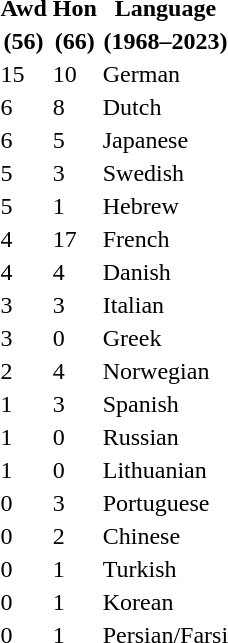<table>
<tr>
<th>Awd</th>
<th>Hon</th>
<th>Language</th>
</tr>
<tr>
<th>(56)</th>
<th>(66)</th>
<th>(1968–2023)</th>
</tr>
<tr>
<td>15</td>
<td>10</td>
<td>German</td>
</tr>
<tr>
<td>6</td>
<td>8</td>
<td>Dutch</td>
</tr>
<tr>
<td>6</td>
<td>5</td>
<td>Japanese</td>
</tr>
<tr>
<td>5</td>
<td>3</td>
<td>Swedish</td>
</tr>
<tr>
<td>5</td>
<td>1</td>
<td>Hebrew</td>
</tr>
<tr>
<td>4</td>
<td>17</td>
<td>French</td>
</tr>
<tr>
<td>4</td>
<td>4</td>
<td>Danish</td>
</tr>
<tr>
<td>3</td>
<td>3</td>
<td>Italian</td>
</tr>
<tr>
<td>3</td>
<td>0</td>
<td>Greek</td>
</tr>
<tr>
<td>2</td>
<td>4</td>
<td>Norwegian</td>
</tr>
<tr>
<td>1</td>
<td>3</td>
<td>Spanish</td>
</tr>
<tr>
<td>1</td>
<td>0</td>
<td>Russian</td>
</tr>
<tr>
<td>1</td>
<td>0</td>
<td>Lithuanian</td>
</tr>
<tr>
<td>0</td>
<td>3</td>
<td>Portuguese</td>
</tr>
<tr>
<td>0</td>
<td>2</td>
<td>Chinese</td>
</tr>
<tr>
<td>0</td>
<td>1</td>
<td>Turkish</td>
</tr>
<tr>
<td>0</td>
<td>1</td>
<td>Korean</td>
</tr>
<tr>
<td>0</td>
<td>1</td>
<td>Persian/Farsi</td>
</tr>
</table>
